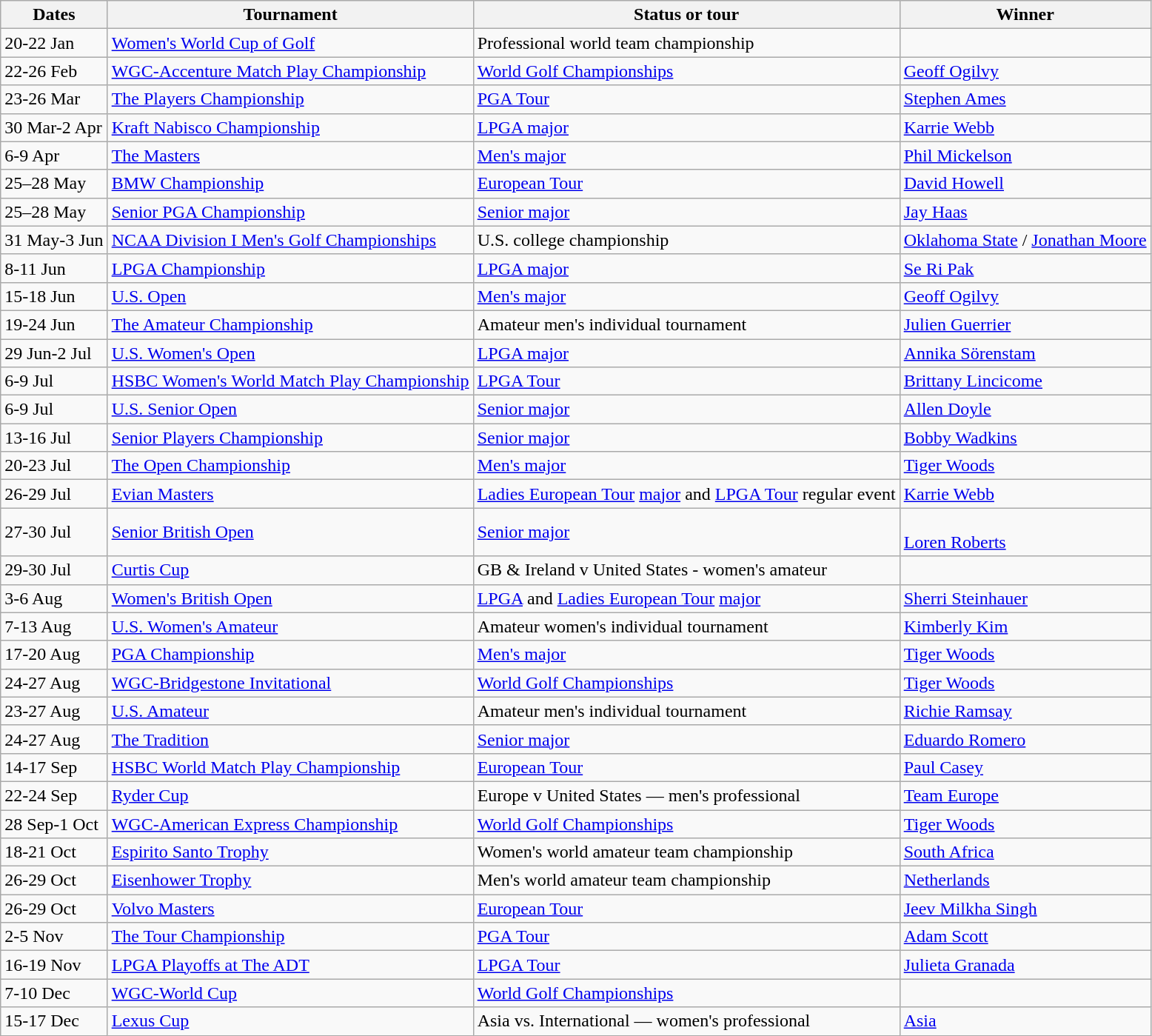<table class="wikitable">
<tr>
<th>Dates</th>
<th>Tournament</th>
<th>Status or tour</th>
<th>Winner</th>
</tr>
<tr>
<td>20-22 Jan</td>
<td><a href='#'>Women's World Cup of Golf</a></td>
<td>Professional world team championship</td>
<td></td>
</tr>
<tr>
<td>22-26 Feb</td>
<td><a href='#'>WGC-Accenture Match Play Championship</a></td>
<td><a href='#'>World Golf Championships</a></td>
<td> <a href='#'>Geoff Ogilvy</a></td>
</tr>
<tr>
<td>23-26 Mar</td>
<td><a href='#'>The Players Championship</a></td>
<td><a href='#'>PGA Tour</a></td>
<td>  <a href='#'>Stephen Ames</a></td>
</tr>
<tr>
<td>30 Mar-2 Apr</td>
<td><a href='#'>Kraft Nabisco Championship</a></td>
<td><a href='#'>LPGA major</a></td>
<td> <a href='#'>Karrie Webb</a></td>
</tr>
<tr>
<td>6-9 Apr</td>
<td><a href='#'>The Masters</a></td>
<td><a href='#'>Men's major</a></td>
<td> <a href='#'>Phil Mickelson</a></td>
</tr>
<tr>
<td>25–28 May</td>
<td><a href='#'>BMW Championship</a></td>
<td><a href='#'>European Tour</a></td>
<td> <a href='#'>David Howell</a></td>
</tr>
<tr>
<td>25–28 May</td>
<td><a href='#'>Senior PGA Championship</a></td>
<td><a href='#'>Senior major</a></td>
<td> <a href='#'>Jay Haas</a></td>
</tr>
<tr>
<td>31 May-3 Jun</td>
<td><a href='#'>NCAA Division I Men's Golf Championships</a></td>
<td>U.S. college championship</td>
<td><a href='#'>Oklahoma State</a> / <a href='#'>Jonathan Moore</a></td>
</tr>
<tr>
<td>8-11 Jun</td>
<td><a href='#'>LPGA Championship</a></td>
<td><a href='#'>LPGA major</a></td>
<td> <a href='#'>Se Ri Pak</a></td>
</tr>
<tr>
<td>15-18 Jun</td>
<td><a href='#'>U.S. Open</a></td>
<td><a href='#'>Men's major</a></td>
<td> <a href='#'>Geoff Ogilvy</a></td>
</tr>
<tr>
<td>19-24 Jun</td>
<td><a href='#'>The Amateur Championship</a></td>
<td>Amateur men's individual tournament</td>
<td> <a href='#'>Julien Guerrier</a></td>
</tr>
<tr>
<td>29 Jun-2 Jul</td>
<td><a href='#'>U.S. Women's Open</a></td>
<td><a href='#'>LPGA major</a></td>
<td> <a href='#'>Annika Sörenstam</a></td>
</tr>
<tr>
<td>6-9 Jul</td>
<td><a href='#'>HSBC Women's World Match Play Championship</a></td>
<td><a href='#'>LPGA Tour</a></td>
<td> <a href='#'>Brittany Lincicome</a></td>
</tr>
<tr>
<td>6-9 Jul</td>
<td><a href='#'>U.S. Senior Open</a></td>
<td><a href='#'>Senior major</a></td>
<td> <a href='#'>Allen Doyle</a></td>
</tr>
<tr>
<td>13-16 Jul</td>
<td><a href='#'>Senior Players Championship</a></td>
<td><a href='#'>Senior major</a></td>
<td> <a href='#'>Bobby Wadkins</a></td>
</tr>
<tr>
<td>20-23 Jul</td>
<td><a href='#'>The Open Championship</a></td>
<td><a href='#'>Men's major</a></td>
<td> <a href='#'>Tiger Woods</a></td>
</tr>
<tr>
<td>26-29 Jul</td>
<td><a href='#'>Evian Masters</a></td>
<td><a href='#'>Ladies European Tour</a> <a href='#'>major</a> and <a href='#'>LPGA Tour</a> regular event</td>
<td> <a href='#'>Karrie Webb</a></td>
</tr>
<tr>
<td>27-30 Jul</td>
<td><a href='#'>Senior British Open</a></td>
<td><a href='#'>Senior major</a></td>
<td><br> <a href='#'>Loren Roberts</a></td>
</tr>
<tr>
<td>29-30 Jul</td>
<td><a href='#'>Curtis Cup</a></td>
<td>GB & Ireland v United States - women's amateur</td>
<td></td>
</tr>
<tr>
<td>3-6 Aug</td>
<td><a href='#'>Women's British Open</a></td>
<td><a href='#'>LPGA</a> and <a href='#'>Ladies European Tour</a> <a href='#'>major</a></td>
<td> <a href='#'>Sherri Steinhauer</a></td>
</tr>
<tr>
<td>7-13 Aug</td>
<td><a href='#'>U.S. Women's Amateur</a></td>
<td>Amateur women's individual tournament</td>
<td> <a href='#'>Kimberly Kim</a></td>
</tr>
<tr>
<td>17-20 Aug</td>
<td><a href='#'>PGA Championship</a></td>
<td><a href='#'>Men's major</a></td>
<td> <a href='#'>Tiger Woods</a></td>
</tr>
<tr>
<td>24-27 Aug</td>
<td><a href='#'>WGC-Bridgestone Invitational</a></td>
<td><a href='#'>World Golf Championships</a></td>
<td> <a href='#'>Tiger Woods</a></td>
</tr>
<tr>
<td>23-27 Aug</td>
<td><a href='#'>U.S. Amateur</a></td>
<td>Amateur men's individual tournament</td>
<td> <a href='#'>Richie Ramsay</a></td>
</tr>
<tr>
<td>24-27 Aug</td>
<td><a href='#'>The Tradition</a></td>
<td><a href='#'>Senior major</a></td>
<td> <a href='#'>Eduardo Romero</a></td>
</tr>
<tr>
<td>14-17 Sep</td>
<td><a href='#'>HSBC World Match Play Championship</a></td>
<td><a href='#'>European Tour</a></td>
<td> <a href='#'>Paul Casey</a></td>
</tr>
<tr>
<td>22-24 Sep</td>
<td><a href='#'>Ryder Cup</a></td>
<td>Europe v United States — men's professional</td>
<td> <a href='#'>Team Europe</a></td>
</tr>
<tr>
<td>28 Sep-1 Oct</td>
<td><a href='#'>WGC-American Express Championship</a></td>
<td><a href='#'>World Golf Championships</a></td>
<td> <a href='#'>Tiger Woods</a></td>
</tr>
<tr>
<td>18-21 Oct</td>
<td><a href='#'>Espirito Santo Trophy</a></td>
<td>Women's world amateur team championship</td>
<td> <a href='#'>South Africa</a></td>
</tr>
<tr>
<td>26-29 Oct</td>
<td><a href='#'>Eisenhower Trophy</a></td>
<td>Men's world amateur team championship</td>
<td> <a href='#'>Netherlands</a></td>
</tr>
<tr>
<td>26-29 Oct</td>
<td><a href='#'>Volvo Masters</a></td>
<td><a href='#'>European Tour</a></td>
<td> <a href='#'>Jeev Milkha Singh</a></td>
</tr>
<tr>
<td>2-5 Nov</td>
<td><a href='#'>The Tour Championship</a></td>
<td><a href='#'>PGA Tour</a></td>
<td> <a href='#'>Adam Scott</a></td>
</tr>
<tr>
<td>16-19 Nov</td>
<td><a href='#'>LPGA Playoffs at The ADT</a></td>
<td><a href='#'>LPGA Tour</a></td>
<td> <a href='#'>Julieta Granada</a></td>
</tr>
<tr>
<td>7-10 Dec</td>
<td><a href='#'>WGC-World Cup</a></td>
<td><a href='#'>World Golf Championships</a></td>
<td></td>
</tr>
<tr>
<td>15-17 Dec</td>
<td><a href='#'>Lexus Cup</a></td>
<td>Asia vs. International — women's professional</td>
<td><a href='#'>Asia</a></td>
</tr>
</table>
